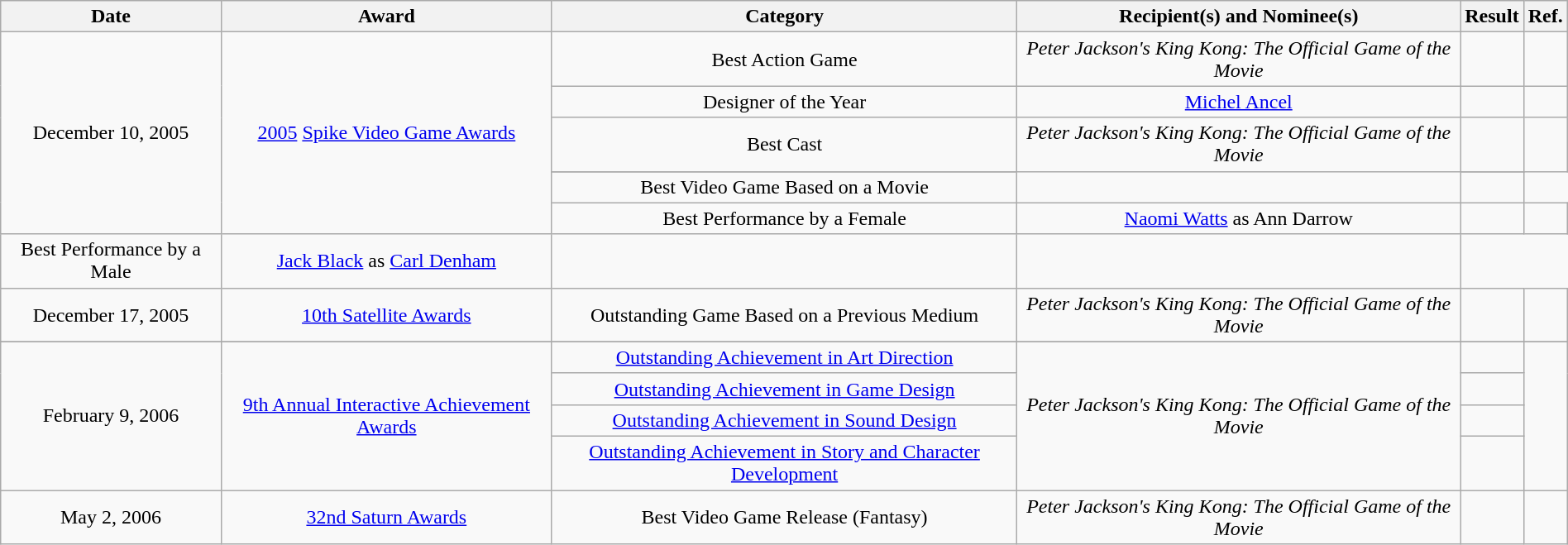<table class="wikitable sortable" style="border:none; margin:0; text-align:center">
<tr>
<th>Date</th>
<th>Award</th>
<th>Category</th>
<th>Recipient(s) and Nominee(s)</th>
<th>Result</th>
<th>Ref.</th>
</tr>
<tr>
<td style="text-align:center;" rowspan=6>December 10, 2005</td>
<td rowspan=6><a href='#'>2005</a> <a href='#'>Spike Video Game Awards</a></td>
<td>Best Action Game</td>
<td><em>Peter Jackson's King Kong: The Official Game of the Movie</em></td>
<td></td>
<td></td>
</tr>
<tr>
<td>Designer of the Year</td>
<td><a href='#'>Michel Ancel</a></td>
<td></td>
<td></td>
</tr>
<tr>
<td>Best Cast</td>
<td rowspan="2"><em>Peter Jackson's King Kong: The Official Game of the Movie</em></td>
<td></td>
<td></td>
</tr>
<tr>
</tr>
<tr>
<td>Best Video Game Based on a Movie</td>
<td></td>
<td></td>
</tr>
<tr>
<td>Best Performance by a Female</td>
<td><a href='#'>Naomi Watts</a> as Ann Darrow</td>
<td></td>
<td></td>
</tr>
<tr>
<td>Best Performance by a Male</td>
<td><a href='#'>Jack Black</a> as <a href='#'>Carl Denham</a></td>
<td></td>
<td></td>
</tr>
<tr>
<td style="text-align:center;">December 17, 2005</td>
<td scope="row"><a href='#'>10th Satellite Awards</a></td>
<td>Outstanding Game Based on a Previous Medium</td>
<td><em>Peter Jackson's King Kong: The Official Game of the Movie</em></td>
<td></td>
<td></td>
</tr>
<tr>
</tr>
<tr>
<td rowspan=4>February 9, 2006</td>
<td rowspan=4><a href='#'>9th Annual Interactive Achievement Awards</a></td>
<td><a href='#'>Outstanding Achievement in Art Direction</a></td>
<td rowspan=4><em>Peter Jackson's King Kong: The Official Game of the Movie</em></td>
<td></td>
<td rowspan="4"></td>
</tr>
<tr>
<td><a href='#'>Outstanding Achievement in Game Design</a></td>
<td></td>
</tr>
<tr>
<td><a href='#'>Outstanding Achievement in Sound Design</a></td>
<td></td>
</tr>
<tr>
<td><a href='#'>Outstanding Achievement in Story and Character Development</a></td>
<td></td>
</tr>
<tr>
<td>May 2, 2006</td>
<td><a href='#'>32nd Saturn Awards</a></td>
<td>Best Video Game Release (Fantasy)</td>
<td><em>Peter Jackson's King Kong: The Official Game of the Movie</em></td>
<td></td>
<td></td>
</tr>
</table>
